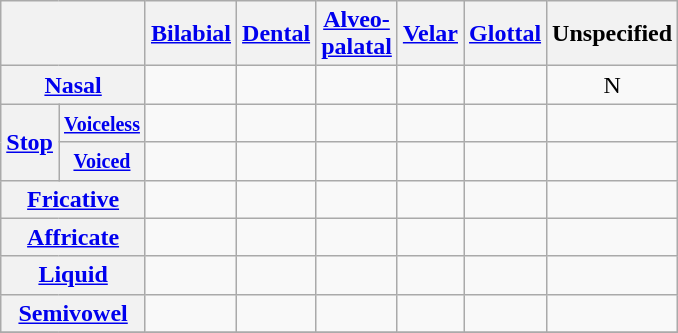<table class="wikitable" style="text-align: center;">
<tr>
<th colspan=2></th>
<th><a href='#'>Bilabial</a></th>
<th><a href='#'>Dental</a></th>
<th><a href='#'>Alveo-<br>palatal</a></th>
<th><a href='#'>Velar</a></th>
<th><a href='#'>Glottal</a></th>
<th>Unspecified</th>
</tr>
<tr>
<th colspan=2><a href='#'>Nasal</a></th>
<td> </td>
<td> </td>
<td></td>
<td> </td>
<td></td>
<td>N </td>
</tr>
<tr>
<th rowspan=2><a href='#'>Stop</a></th>
<th><small><a href='#'>Voiceless</a></small></th>
<td> </td>
<td> </td>
<td></td>
<td> </td>
<td></td>
<td></td>
</tr>
<tr>
<th><small><a href='#'>Voiced</a></small></th>
<td> </td>
<td></td>
<td></td>
<td> </td>
<td></td>
<td></td>
</tr>
<tr>
<th colspan=2><a href='#'>Fricative</a></th>
<td></td>
<td> </td>
<td> </td>
<td></td>
<td> </td>
<td></td>
</tr>
<tr>
<th colspan=2><a href='#'>Affricate</a></th>
<td></td>
<td> </td>
<td> </td>
<td></td>
<td></td>
<td></td>
</tr>
<tr>
<th colspan=2><a href='#'>Liquid</a></th>
<td></td>
<td></td>
<td> </td>
<td></td>
<td></td>
<td></td>
</tr>
<tr>
<th colspan=2><a href='#'>Semivowel</a></th>
<td></td>
<td></td>
<td> </td>
<td></td>
<td></td>
<td></td>
</tr>
<tr>
</tr>
</table>
